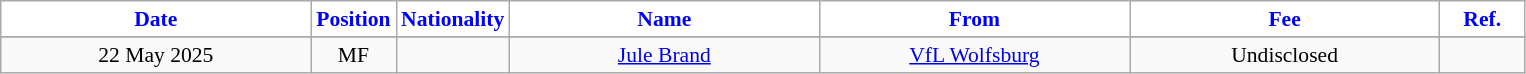<table class="wikitable" style="text-align:center; font-size:90%; ">
<tr>
<th style="background:#FFFFFF; color:blue; width:200px;">Date</th>
<th style="background:#FFFFFF; color:blue; width:50px;">Position</th>
<th style="background:#FFFFFF; color:blue; width:50px;">Nationality</th>
<th style="background:#FFFFFF; color:blue; width:200px;">Name</th>
<th style="background:#FFFFFF; color:blue; width:200px;">From</th>
<th style="background:#FFFFFF; color:blue; width:200px;">Fee</th>
<th style="background:#FFFFFF; color:blue; width:50px;">Ref.</th>
</tr>
<tr>
</tr>
<tr>
<td>22 May 2025</td>
<td>MF</td>
<td></td>
<td><a href='#'>Jule Brand</a></td>
<td><a href='#'>VfL Wolfsburg</a></td>
<td>Undisclosed</td>
<td></td>
</tr>
</table>
